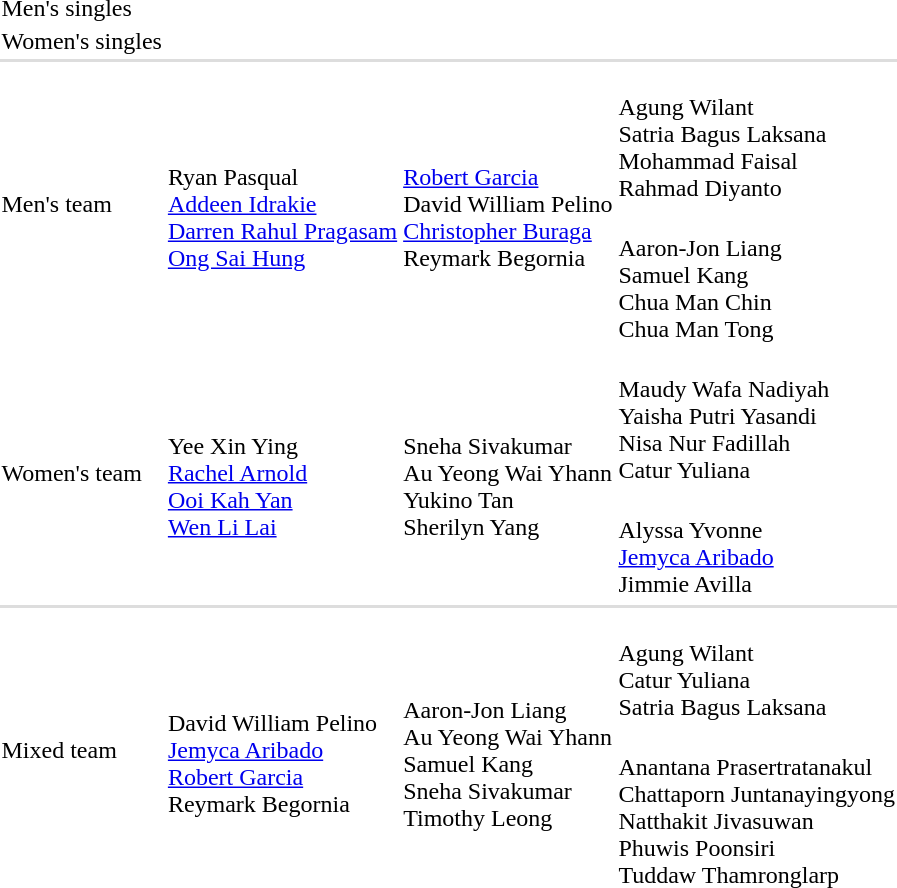<table>
<tr>
<td rowspan=2>Men's singles<br></td>
<td rowspan=2></td>
<td rowspan=2></td>
<td></td>
</tr>
<tr>
<td></td>
</tr>
<tr>
<td rowspan=2>Women's singles<br></td>
<td rowspan=2></td>
<td rowspan=2></td>
<td></td>
</tr>
<tr>
<td></td>
</tr>
<tr style="background:#dddddd;">
<td colspan=7></td>
</tr>
<tr>
<td rowspan=2>Men's team<br></td>
<td rowspan=2><br>Ryan Pasqual<br><a href='#'>Addeen Idrakie</a><br><a href='#'>Darren Rahul Pragasam</a><br><a href='#'>Ong Sai Hung</a></td>
<td rowspan=2><br><a href='#'>Robert Garcia</a><br>David William Pelino<br><a href='#'>Christopher Buraga</a><br>Reymark Begornia</td>
<td><br>Agung Wilant<br>Satria Bagus Laksana<br>Mohammad Faisal<br>Rahmad Diyanto</td>
</tr>
<tr>
<td><br>Aaron-Jon Liang<br>Samuel Kang<br>Chua Man Chin<br>Chua Man Tong</td>
</tr>
<tr>
<td rowspan=2>Women's team<br></td>
<td rowspan=2><br>Yee Xin Ying<br><a href='#'>Rachel Arnold</a><br><a href='#'>Ooi Kah Yan</a><br><a href='#'>Wen Li Lai</a></td>
<td rowspan=2><br>Sneha Sivakumar<br>Au Yeong Wai Yhann<br>Yukino Tan<br>Sherilyn Yang</td>
<td><br>Maudy Wafa Nadiyah<br>Yaisha Putri Yasandi<br>Nisa Nur Fadillah<br>Catur Yuliana</td>
</tr>
<tr>
<td><br>Alyssa Yvonne<br><a href='#'>Jemyca Aribado</a><br>Jimmie Avilla</td>
</tr>
<tr>
</tr>
<tr style="background:#dddddd;">
<td colspan=7></td>
</tr>
<tr>
<td rowspan=2>Mixed team<br></td>
<td rowspan=2><br>David William Pelino<br><a href='#'>Jemyca Aribado</a><br><a href='#'>Robert Garcia</a><br>Reymark Begornia</td>
<td rowspan=2><br>Aaron-Jon Liang<br>Au Yeong Wai Yhann<br>Samuel Kang<br>Sneha Sivakumar<br>Timothy Leong</td>
<td><br>Agung Wilant<br>Catur Yuliana<br>Satria Bagus Laksana</td>
</tr>
<tr>
<td><br>Anantana Prasertratanakul<br>Chattaporn Juntanayingyong<br>Natthakit Jivasuwan<br>Phuwis Poonsiri<br>Tuddaw Thamronglarp</td>
</tr>
</table>
